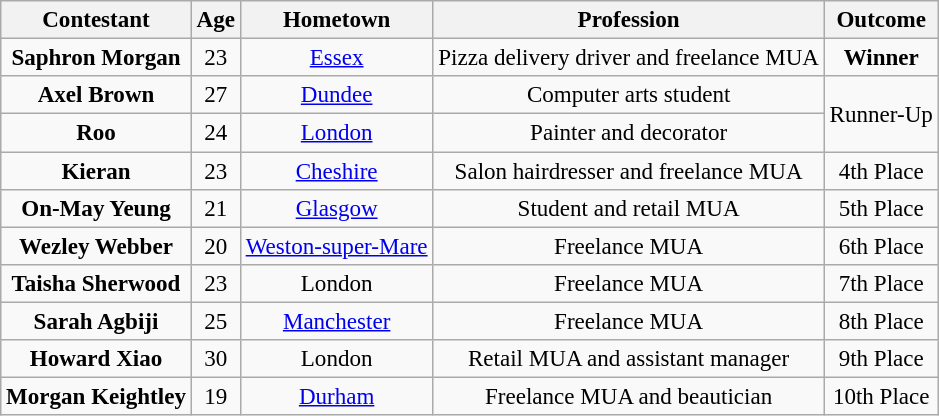<table class="wikitable sortable" border="2" style="text-align:center;font-size:96%">
<tr>
<th>Contestant</th>
<th>Age</th>
<th>Hometown</th>
<th>Profession</th>
<th>Outcome</th>
</tr>
<tr>
<td><strong>Saphron Morgan</strong></td>
<td>23</td>
<td><a href='#'>Essex</a></td>
<td>Pizza delivery driver and freelance MUA</td>
<td><strong>Winner</strong></td>
</tr>
<tr>
<td><strong>Axel Brown</strong></td>
<td>27</td>
<td><a href='#'>Dundee</a></td>
<td>Computer arts student</td>
<td rowspan = "2">Runner-Up</td>
</tr>
<tr>
<td><strong>Roo</strong></td>
<td>24</td>
<td><a href='#'>London</a></td>
<td>Painter and decorator</td>
</tr>
<tr>
<td><strong>Kieran</strong></td>
<td>23</td>
<td><a href='#'>Cheshire</a></td>
<td>Salon hairdresser and freelance MUA</td>
<td>4th Place</td>
</tr>
<tr>
<td><strong>On-May Yeung</strong></td>
<td>21</td>
<td><a href='#'>Glasgow</a></td>
<td>Student and retail MUA</td>
<td>5th Place</td>
</tr>
<tr>
<td><strong>Wezley Webber</strong></td>
<td>20</td>
<td><a href='#'>Weston-super-Mare</a></td>
<td>Freelance MUA</td>
<td>6th Place</td>
</tr>
<tr>
<td><strong>Taisha Sherwood</strong></td>
<td>23</td>
<td>London</td>
<td>Freelance MUA</td>
<td>7th Place</td>
</tr>
<tr>
<td><strong>Sarah Agbiji</strong></td>
<td>25</td>
<td><a href='#'>Manchester</a></td>
<td>Freelance MUA</td>
<td>8th Place</td>
</tr>
<tr>
<td><strong>Howard Xiao</strong></td>
<td>30</td>
<td>London</td>
<td>Retail MUA and assistant manager</td>
<td>9th Place</td>
</tr>
<tr>
<td><strong>Morgan Keightley</strong></td>
<td>19</td>
<td><a href='#'>Durham</a></td>
<td>Freelance MUA and beautician</td>
<td>10th Place</td>
</tr>
</table>
